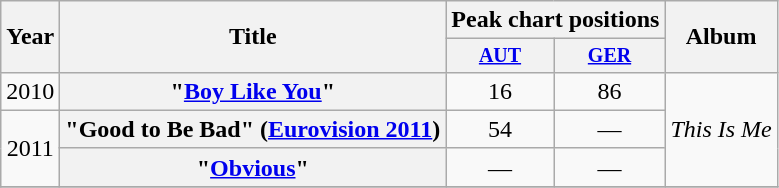<table class="wikitable plainrowheaders" style="text-align:center;">
<tr>
<th rowspan="2">Year</th>
<th rowspan="2">Title</th>
<th colspan="2">Peak chart positions</th>
<th rowspan="2">Album</th>
</tr>
<tr style="font-size:smaller;">
<th style="col"  style="width:3em;"><a href='#'>AUT</a></th>
<th scope="col" style="width:4en;"><a href='#'>GER</a></th>
</tr>
<tr>
<td>2010</td>
<th scope="row">"<a href='#'>Boy Like You</a>"</th>
<td>16</td>
<td>86</td>
<td rowspan=3><em>This Is Me</em></td>
</tr>
<tr>
<td rowspan=2>2011</td>
<th scope="row">"Good to Be Bad" (<a href='#'>Eurovision 2011</a>)</th>
<td>54</td>
<td>—</td>
</tr>
<tr>
<th scope="row">"<a href='#'>Obvious</a>"</th>
<td>—</td>
<td>—</td>
</tr>
<tr>
</tr>
</table>
